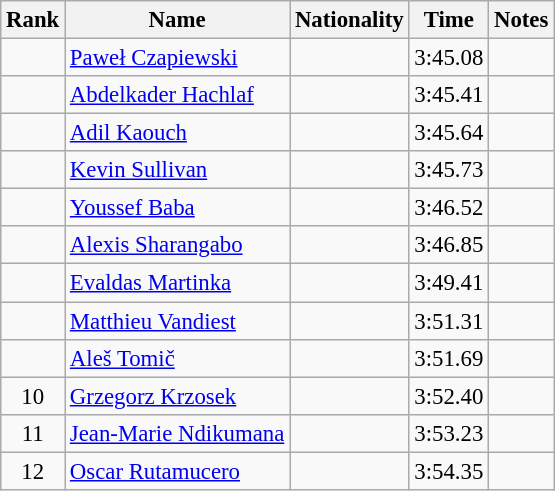<table class="wikitable sortable" style="text-align:center;font-size:95%">
<tr>
<th>Rank</th>
<th>Name</th>
<th>Nationality</th>
<th>Time</th>
<th>Notes</th>
</tr>
<tr>
<td></td>
<td align=left><a href='#'>Paweł Czapiewski</a></td>
<td align=left></td>
<td>3:45.08</td>
<td></td>
</tr>
<tr>
<td></td>
<td align=left><a href='#'>Abdelkader Hachlaf</a></td>
<td align=left></td>
<td>3:45.41</td>
<td></td>
</tr>
<tr>
<td></td>
<td align=left><a href='#'>Adil Kaouch</a></td>
<td align=left></td>
<td>3:45.64</td>
<td></td>
</tr>
<tr>
<td></td>
<td align=left><a href='#'>Kevin Sullivan</a></td>
<td align=left></td>
<td>3:45.73</td>
<td></td>
</tr>
<tr>
<td></td>
<td align=left><a href='#'>Youssef Baba</a></td>
<td align=left></td>
<td>3:46.52</td>
<td></td>
</tr>
<tr>
<td></td>
<td align=left><a href='#'>Alexis Sharangabo</a></td>
<td align=left></td>
<td>3:46.85</td>
<td></td>
</tr>
<tr>
<td></td>
<td align=left><a href='#'>Evaldas Martinka</a></td>
<td align=left></td>
<td>3:49.41</td>
<td></td>
</tr>
<tr>
<td></td>
<td align=left><a href='#'>Matthieu Vandiest</a></td>
<td align=left></td>
<td>3:51.31</td>
<td></td>
</tr>
<tr>
<td></td>
<td align=left><a href='#'>Aleš Tomič</a></td>
<td align=left></td>
<td>3:51.69</td>
<td></td>
</tr>
<tr>
<td>10</td>
<td align=left><a href='#'>Grzegorz Krzosek</a></td>
<td align=left></td>
<td>3:52.40</td>
<td></td>
</tr>
<tr>
<td>11</td>
<td align=left><a href='#'>Jean-Marie Ndikumana</a></td>
<td align=left></td>
<td>3:53.23</td>
<td></td>
</tr>
<tr>
<td>12</td>
<td align=left><a href='#'>Oscar Rutamucero</a></td>
<td align=left></td>
<td>3:54.35</td>
<td></td>
</tr>
</table>
